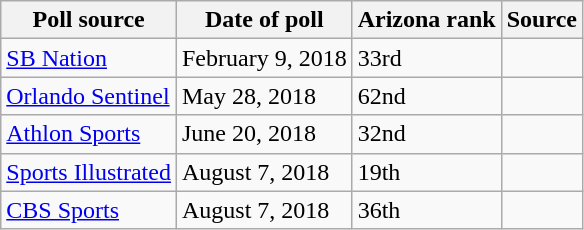<table class="wikitable">
<tr>
<th>Poll source</th>
<th>Date of poll</th>
<th>Arizona rank</th>
<th>Source</th>
</tr>
<tr>
<td><a href='#'>SB Nation</a></td>
<td>February 9, 2018</td>
<td>33rd</td>
<td></td>
</tr>
<tr>
<td><a href='#'>Orlando Sentinel</a></td>
<td>May 28, 2018</td>
<td>62nd</td>
<td></td>
</tr>
<tr>
<td><a href='#'>Athlon Sports</a></td>
<td>June 20, 2018</td>
<td>32nd</td>
<td></td>
</tr>
<tr>
<td><a href='#'>Sports Illustrated</a></td>
<td>August 7, 2018</td>
<td>19th</td>
<td></td>
</tr>
<tr>
<td><a href='#'>CBS Sports</a></td>
<td>August 7, 2018</td>
<td>36th</td>
<td></td>
</tr>
</table>
